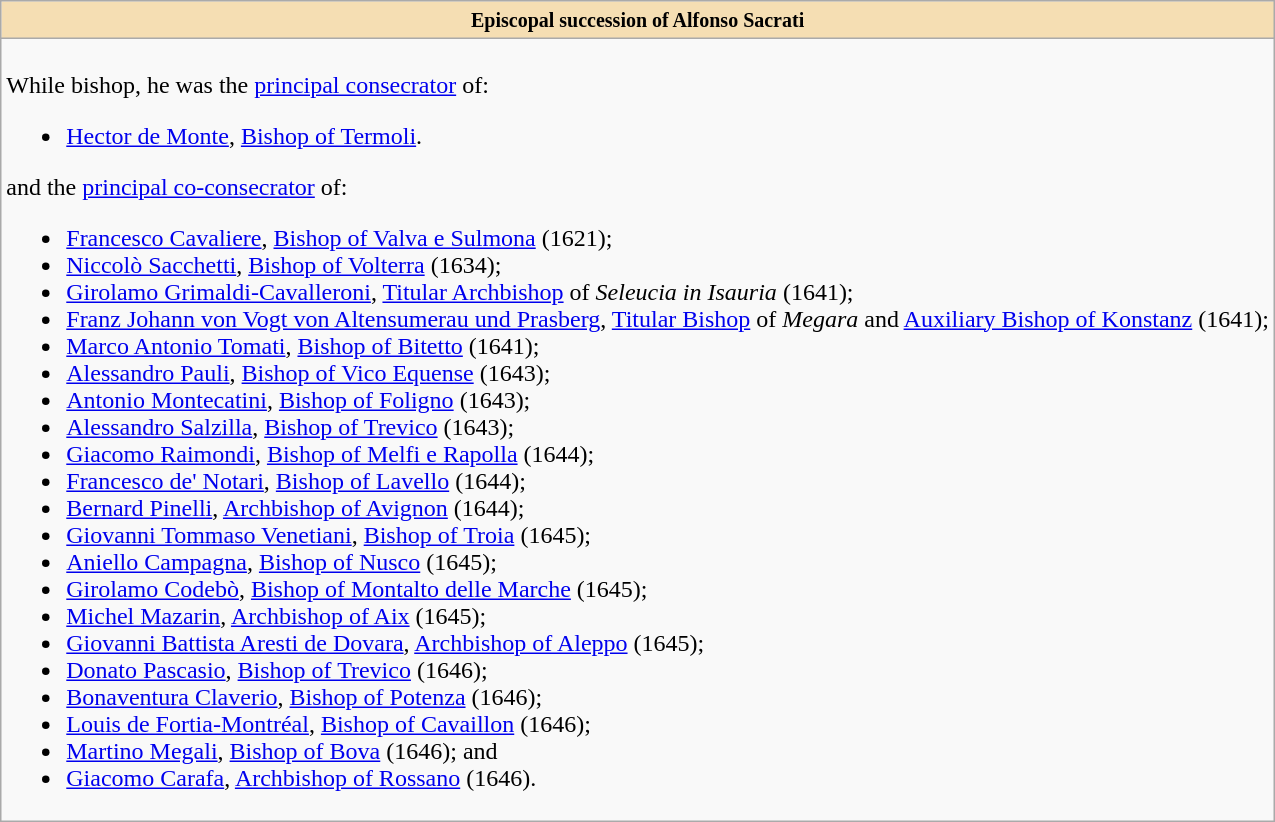<table role="presentation" class="wikitable mw-collapsible mw-collapsed"|>
<tr>
<th style="background:#F5DEB3"><small>Episcopal succession of Alfonso Sacrati</small></th>
</tr>
<tr>
<td><br>While bishop, he was the <a href='#'>principal consecrator</a> of:<ul><li><a href='#'>Hector de Monte</a>, <a href='#'>Bishop of Termoli</a>.</li></ul>and the <a href='#'>principal co-consecrator</a> of:<ul><li><a href='#'>Francesco Cavaliere</a>, <a href='#'>Bishop of Valva e Sulmona</a> (1621);</li><li><a href='#'>Niccolò Sacchetti</a>, <a href='#'>Bishop of Volterra</a> (1634);</li><li><a href='#'>Girolamo Grimaldi-Cavalleroni</a>, <a href='#'>Titular Archbishop</a> of <em>Seleucia in Isauria</em> (1641);</li><li><a href='#'>Franz Johann von Vogt von Altensumerau und Prasberg</a>, <a href='#'>Titular Bishop</a> of <em>Megara</em> and <a href='#'>Auxiliary Bishop of Konstanz</a> (1641);</li><li><a href='#'>Marco Antonio Tomati</a>, <a href='#'>Bishop of Bitetto</a> (1641);</li><li><a href='#'>Alessandro Pauli</a>, <a href='#'>Bishop of Vico Equense</a> (1643);</li><li><a href='#'>Antonio Montecatini</a>, <a href='#'>Bishop of Foligno</a> (1643);</li><li><a href='#'>Alessandro Salzilla</a>, <a href='#'>Bishop of Trevico</a> (1643);</li><li><a href='#'>Giacomo Raimondi</a>, <a href='#'>Bishop of Melfi e Rapolla</a> (1644);</li><li><a href='#'>Francesco de' Notari</a>, <a href='#'>Bishop of Lavello</a> (1644);</li><li><a href='#'>Bernard Pinelli</a>, <a href='#'>Archbishop of Avignon</a> (1644);</li><li><a href='#'>Giovanni Tommaso Venetiani</a>, <a href='#'>Bishop of Troia</a> (1645);</li><li><a href='#'>Aniello Campagna</a>, <a href='#'>Bishop of Nusco</a> (1645);</li><li><a href='#'>Girolamo Codebò</a>, <a href='#'>Bishop of Montalto delle Marche</a> (1645);</li><li><a href='#'>Michel Mazarin</a>, <a href='#'>Archbishop of Aix</a> (1645);</li><li><a href='#'>Giovanni Battista Aresti de Dovara</a>, <a href='#'>Archbishop of Aleppo</a> (1645);</li><li><a href='#'>Donato Pascasio</a>, <a href='#'>Bishop of Trevico</a> (1646);</li><li><a href='#'>Bonaventura Claverio</a>, <a href='#'>Bishop of Potenza</a> (1646);</li><li><a href='#'>Louis de Fortia-Montréal</a>, <a href='#'>Bishop of Cavaillon</a> (1646);</li><li><a href='#'>Martino Megali</a>, <a href='#'>Bishop of Bova</a> (1646); and</li><li><a href='#'>Giacomo Carafa</a>, <a href='#'>Archbishop of Rossano</a> (1646).</li></ul></td>
</tr>
</table>
